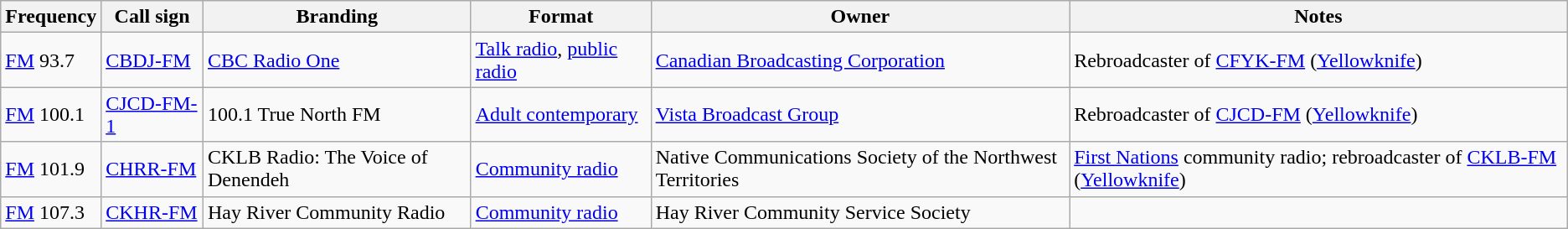<table class="wikitable sortable">
<tr>
<th>Frequency</th>
<th>Call sign</th>
<th>Branding</th>
<th>Format</th>
<th>Owner</th>
<th>Notes</th>
</tr>
<tr>
<td><a href='#'>FM</a> 93.7</td>
<td><a href='#'>CBDJ-FM</a></td>
<td><a href='#'>CBC Radio One</a></td>
<td><a href='#'>Talk radio</a>, <a href='#'>public radio</a></td>
<td><a href='#'>Canadian Broadcasting Corporation</a></td>
<td>Rebroadcaster of <a href='#'>CFYK-FM</a> (<a href='#'>Yellowknife</a>)</td>
</tr>
<tr>
<td><a href='#'>FM</a> 100.1</td>
<td><a href='#'>CJCD-FM-1</a></td>
<td>100.1 True North FM</td>
<td><a href='#'>Adult contemporary</a></td>
<td><a href='#'>Vista Broadcast Group</a></td>
<td>Rebroadcaster of <a href='#'>CJCD-FM</a> (<a href='#'>Yellowknife</a>)</td>
</tr>
<tr>
<td><a href='#'>FM</a> 101.9</td>
<td><a href='#'>CHRR-FM</a></td>
<td>CKLB Radio: The Voice of Denendeh</td>
<td><a href='#'>Community radio</a></td>
<td>Native Communications Society of the Northwest Territories</td>
<td><a href='#'>First Nations</a> community radio; rebroadcaster of <a href='#'>CKLB-FM</a> (<a href='#'>Yellowknife</a>)</td>
</tr>
<tr>
<td><a href='#'>FM</a> 107.3</td>
<td><a href='#'>CKHR-FM</a></td>
<td>Hay River Community Radio</td>
<td><a href='#'>Community radio</a></td>
<td>Hay River Community Service Society</td>
<td></td>
</tr>
</table>
